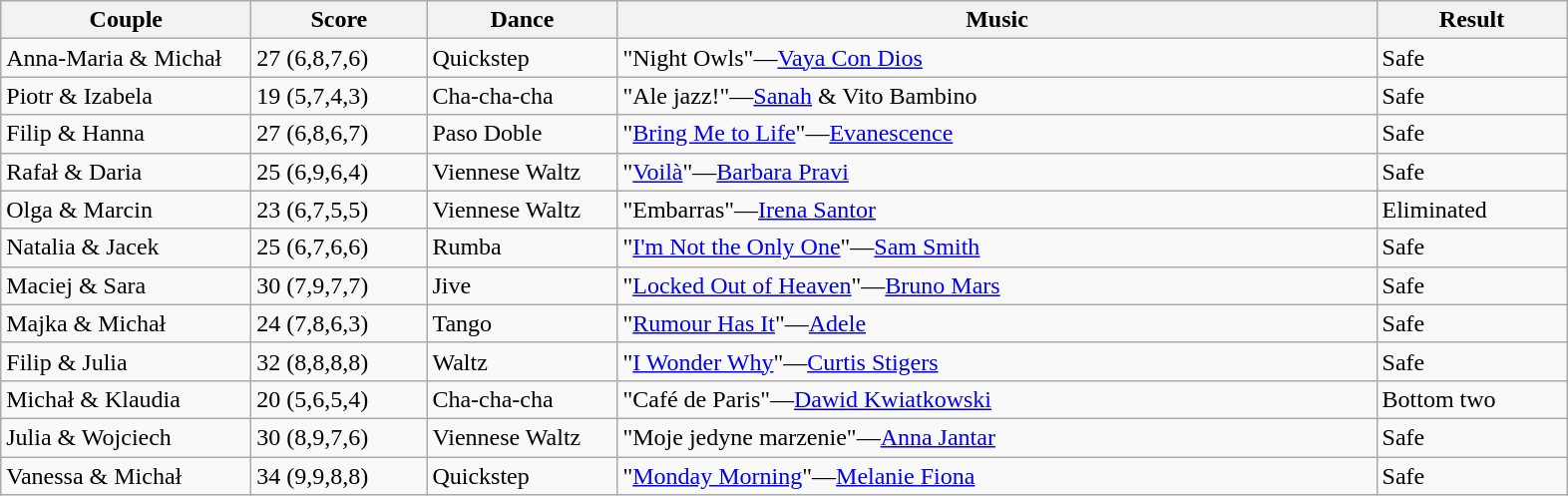<table class="wikitable">
<tr>
<th style="width:160px;">Couple</th>
<th style="width:110px;">Score</th>
<th style="width:120px;">Dance</th>
<th style="width:500px;">Music</th>
<th style="width:120px;">Result</th>
</tr>
<tr>
<td>Anna-Maria & Michał</td>
<td>27 (6,8,7,6)</td>
<td>Quickstep</td>
<td>"Night Owls"—<a href='#'>Vaya Con Dios</a></td>
<td>Safe</td>
</tr>
<tr>
<td>Piotr & Izabela</td>
<td>19 (5,7,4,3)</td>
<td>Cha-cha-cha</td>
<td>"Ale jazz!"—<a href='#'>Sanah</a> & Vito Bambino</td>
<td>Safe</td>
</tr>
<tr>
<td>Filip & Hanna</td>
<td>27 (6,8,6,7)</td>
<td>Paso Doble</td>
<td>"<a href='#'>Bring Me to Life</a>"—<a href='#'>Evanescence</a></td>
<td>Safe</td>
</tr>
<tr>
<td>Rafał & Daria</td>
<td>25 (6,9,6,4)</td>
<td>Viennese Waltz</td>
<td>"<a href='#'>Voilà</a>"—<a href='#'>Barbara Pravi</a></td>
<td>Safe</td>
</tr>
<tr>
<td>Olga & Marcin</td>
<td>23 (6,7,5,5)</td>
<td>Viennese Waltz</td>
<td>"Embarras"—<a href='#'>Irena Santor</a></td>
<td>Eliminated</td>
</tr>
<tr>
<td>Natalia & Jacek</td>
<td>25 (6,7,6,6)</td>
<td>Rumba</td>
<td>"<a href='#'>I'm Not the Only One</a>"—<a href='#'>Sam Smith</a></td>
<td>Safe</td>
</tr>
<tr>
<td>Maciej & Sara</td>
<td>30 (7,9,7,7)</td>
<td>Jive</td>
<td>"<a href='#'>Locked Out of Heaven</a>"—<a href='#'>Bruno Mars</a></td>
<td>Safe</td>
</tr>
<tr>
<td>Majka & Michał</td>
<td>24 (7,8,6,3)</td>
<td>Tango</td>
<td>"<a href='#'>Rumour Has It</a>"—<a href='#'>Adele</a></td>
<td>Safe</td>
</tr>
<tr>
<td>Filip & Julia</td>
<td>32 (8,8,8,8)</td>
<td>Waltz</td>
<td>"<a href='#'>I Wonder Why</a>"—<a href='#'>Curtis Stigers</a></td>
<td>Safe</td>
</tr>
<tr>
<td>Michał & Klaudia</td>
<td>20 (5,6,5,4)</td>
<td>Cha-cha-cha</td>
<td>"Café de Paris"—<a href='#'>Dawid Kwiatkowski</a></td>
<td>Bottom two</td>
</tr>
<tr>
<td>Julia & Wojciech</td>
<td>30 (8,9,7,6)</td>
<td>Viennese Waltz</td>
<td>"Moje jedyne marzenie"—<a href='#'>Anna Jantar</a></td>
<td>Safe</td>
</tr>
<tr>
<td>Vanessa & Michał</td>
<td>34 (9,9,8,8)</td>
<td>Quickstep</td>
<td>"<a href='#'>Monday Morning</a>"—<a href='#'>Melanie Fiona</a></td>
<td>Safe</td>
</tr>
</table>
